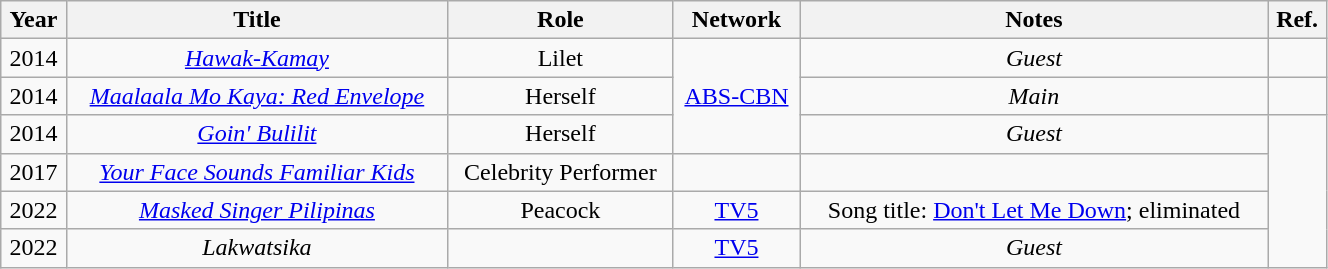<table class="wikitable" style="text-align:center" width=70%>
<tr>
<th>Year</th>
<th>Title</th>
<th>Role</th>
<th>Network</th>
<th>Notes</th>
<th>Ref.</th>
</tr>
<tr>
<td>2014</td>
<td><em><a href='#'>Hawak-Kamay</a></em></td>
<td>Lilet</td>
<td rowspan=3 style="text-align:center;"><a href='#'>ABS-CBN</a></td>
<td><em>Guest</em></td>
<td></td>
</tr>
<tr>
<td>2014</td>
<td><em><a href='#'>Maalaala Mo Kaya: Red Envelope</a> </em></td>
<td>Herself</td>
<td><em>Main</em></td>
<td></td>
</tr>
<tr>
<td>2014</td>
<td><em><a href='#'>Goin' Bulilit</a></em></td>
<td>Herself</td>
<td><em>Guest</em></td>
</tr>
<tr>
<td>2017</td>
<td><em><a href='#'>Your Face Sounds Familiar Kids</a></em></td>
<td>Celebrity Performer</td>
<td></td>
<td></td>
</tr>
<tr>
<td>2022</td>
<td><em><a href='#'>Masked Singer Pilipinas</a></em></td>
<td>Peacock</td>
<td><a href='#'>TV5</a></td>
<td>Song title: <a href='#'>Don't Let Me Down</a>; eliminated</td>
</tr>
<tr>
<td>2022</td>
<td><em>Lakwatsika</em></td>
<td></td>
<td><a href='#'>TV5</a></td>
<td><em>Guest</em></td>
</tr>
</table>
